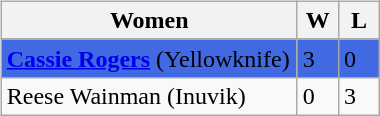<table>
<tr>
<td valign=top width=20%><br><table class=wikitable>
<tr>
<th width=190>Women</th>
<th width=20>W</th>
<th width=20>L</th>
</tr>
<tr bgcolor=#4169E1>
<td><strong><a href='#'>Cassie Rogers</a></strong> (Yellowknife)</td>
<td>3</td>
<td>0</td>
</tr>
<tr>
<td>Reese Wainman (Inuvik)</td>
<td>0</td>
<td>3</td>
</tr>
</table>
</td>
</tr>
</table>
